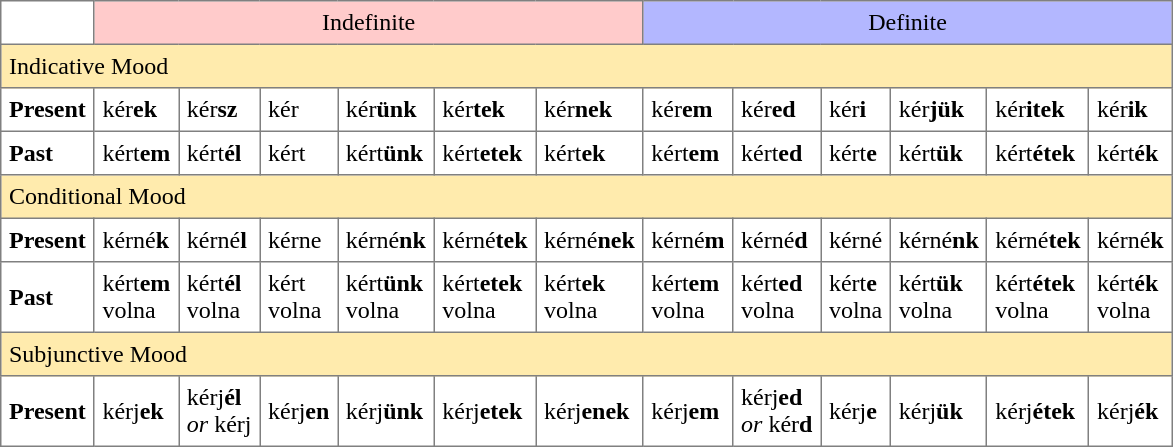<table style="border-collapse:collapse" border="1" cellpadding="5" cellspacing="0">
<tr>
<td></td>
<td colspan="6" align="center" bgcolor="#FFCBCB">Indefinite</td>
<td colspan="6" align="center" bgcolor="#B3B7FF">Definite</td>
</tr>
<tr>
<td colspan="13" bgcolor="#FFEBAD">Indicative Mood</td>
</tr>
<tr>
<td><strong>Present</strong></td>
<td>kér<strong>ek</strong></td>
<td>kér<strong>sz</strong></td>
<td>kér</td>
<td>kér<strong>ünk</strong></td>
<td>kér<strong>tek</strong></td>
<td>kér<strong>nek</strong></td>
<td>kér<strong>em</strong></td>
<td>kér<strong>ed</strong></td>
<td>kér<strong>i</strong></td>
<td>kér<strong>jük</strong></td>
<td>kér<strong>itek</strong></td>
<td>kér<strong>ik</strong></td>
</tr>
<tr>
<td><strong>Past</strong></td>
<td>kért<strong>em</strong></td>
<td>kért<strong>él</strong></td>
<td>kért</td>
<td>kért<strong>ünk</strong></td>
<td>kért<strong>etek</strong></td>
<td>kért<strong>ek</strong></td>
<td>kért<strong>em</strong></td>
<td>kért<strong>ed</strong></td>
<td>kért<strong>e</strong></td>
<td>kért<strong>ük</strong></td>
<td>kért<strong>étek</strong></td>
<td>kért<strong>ék</strong></td>
</tr>
<tr>
<td colspan="13" bgcolor="#FFEBAD">Conditional Mood</td>
</tr>
<tr>
<td><strong>Present</strong></td>
<td>kérné<strong>k</strong></td>
<td>kérné<strong>l</strong></td>
<td>kérne</td>
<td>kérné<strong>nk</strong></td>
<td>kérné<strong>tek</strong></td>
<td>kérné<strong>nek</strong></td>
<td>kérné<strong>m</strong></td>
<td>kérné<strong>d</strong></td>
<td>kérné</td>
<td>kérné<strong>nk</strong></td>
<td>kérné<strong>tek</strong></td>
<td>kérné<strong>k</strong></td>
</tr>
<tr>
<td><strong>Past</strong></td>
<td>kért<strong>em</strong><br>volna</td>
<td>kért<strong>él</strong><br>volna</td>
<td>kért<br>volna</td>
<td>kért<strong>ünk</strong><br>volna</td>
<td>kért<strong>etek</strong><br>volna</td>
<td>kért<strong>ek</strong><br>volna</td>
<td>kért<strong>em</strong><br>volna</td>
<td>kért<strong>ed</strong><br>volna</td>
<td>kért<strong>e</strong><br>volna</td>
<td>kért<strong>ük</strong><br>volna</td>
<td>kért<strong>étek</strong><br>volna</td>
<td>kért<strong>ék</strong><br>volna</td>
</tr>
<tr>
<td colspan="13" bgcolor="#FFEBAD">Subjunctive Mood</td>
</tr>
<tr>
<td><strong>Present</strong></td>
<td>kérj<strong>ek</strong></td>
<td>kérj<strong>él</strong><br><em>or</em> kérj</td>
<td>kérj<strong>en</strong></td>
<td>kérj<strong>ünk</strong></td>
<td>kérj<strong>etek</strong></td>
<td>kérj<strong>enek</strong></td>
<td>kérj<strong>em</strong></td>
<td>kérj<strong>ed</strong><br><em>or</em> kér<strong>d</strong></td>
<td>kérj<strong>e</strong></td>
<td>kérj<strong>ük</strong></td>
<td>kérj<strong>étek</strong></td>
<td>kérj<strong>ék</strong></td>
</tr>
</table>
